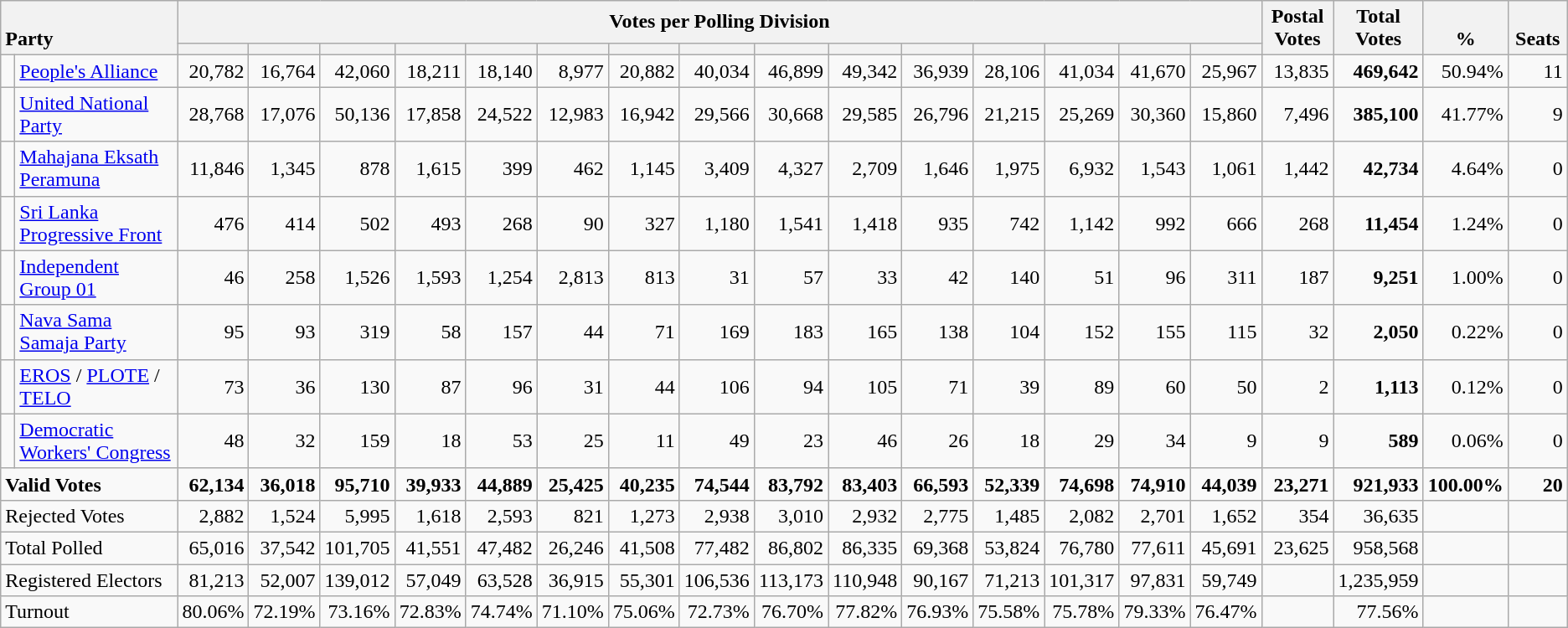<table class="wikitable" style="text-align:right;">
<tr>
<th style="text-align:left; vertical-align:bottom;" rowspan="2" colspan="2">Party</th>
<th colspan=15>Votes per Polling Division</th>
<th rowspan="2" style="vertical-align:bottom; text-align:center; width:50px;">Postal<br>Votes</th>
<th rowspan="2" style="vertical-align:bottom; text-align:center; width:50px;">Total Votes</th>
<th rowspan="2" style="vertical-align:bottom; text-align:center; width:50px;">%</th>
<th rowspan="2" style="vertical-align:bottom; text-align:center; width:40px;">Seats</th>
</tr>
<tr>
<th></th>
<th></th>
<th></th>
<th></th>
<th></th>
<th></th>
<th></th>
<th></th>
<th></th>
<th></th>
<th></th>
<th></th>
<th></th>
<th></th>
<th></th>
</tr>
<tr>
<td bgcolor=> </td>
<td align=left><a href='#'>People's Alliance</a></td>
<td>20,782</td>
<td>16,764</td>
<td>42,060</td>
<td>18,211</td>
<td>18,140</td>
<td>8,977</td>
<td>20,882</td>
<td>40,034</td>
<td>46,899</td>
<td>49,342</td>
<td>36,939</td>
<td>28,106</td>
<td>41,034</td>
<td>41,670</td>
<td>25,967</td>
<td>13,835</td>
<td><strong>469,642</strong></td>
<td>50.94%</td>
<td>11</td>
</tr>
<tr>
<td bgcolor=> </td>
<td align=left><a href='#'>United National Party</a></td>
<td>28,768</td>
<td>17,076</td>
<td>50,136</td>
<td>17,858</td>
<td>24,522</td>
<td>12,983</td>
<td>16,942</td>
<td>29,566</td>
<td>30,668</td>
<td>29,585</td>
<td>26,796</td>
<td>21,215</td>
<td>25,269</td>
<td>30,360</td>
<td>15,860</td>
<td>7,496</td>
<td><strong>385,100</strong></td>
<td>41.77%</td>
<td>9</td>
</tr>
<tr>
<td bgcolor=> </td>
<td align=left><a href='#'>Mahajana Eksath Peramuna</a></td>
<td>11,846</td>
<td>1,345</td>
<td>878</td>
<td>1,615</td>
<td>399</td>
<td>462</td>
<td>1,145</td>
<td>3,409</td>
<td>4,327</td>
<td>2,709</td>
<td>1,646</td>
<td>1,975</td>
<td>6,932</td>
<td>1,543</td>
<td>1,061</td>
<td>1,442</td>
<td><strong>42,734</strong></td>
<td>4.64%</td>
<td>0</td>
</tr>
<tr>
<td bgcolor=> </td>
<td align=left><a href='#'>Sri Lanka Progressive Front</a></td>
<td>476</td>
<td>414</td>
<td>502</td>
<td>493</td>
<td>268</td>
<td>90</td>
<td>327</td>
<td>1,180</td>
<td>1,541</td>
<td>1,418</td>
<td>935</td>
<td>742</td>
<td>1,142</td>
<td>992</td>
<td>666</td>
<td>268</td>
<td><strong>11,454</strong></td>
<td>1.24%</td>
<td>0</td>
</tr>
<tr>
<td bgcolor=> </td>
<td align=left><a href='#'>Independent Group 01</a></td>
<td>46</td>
<td>258</td>
<td>1,526</td>
<td>1,593</td>
<td>1,254</td>
<td>2,813</td>
<td>813</td>
<td>31</td>
<td>57</td>
<td>33</td>
<td>42</td>
<td>140</td>
<td>51</td>
<td>96</td>
<td>311</td>
<td>187</td>
<td><strong>9,251</strong></td>
<td>1.00%</td>
<td>0</td>
</tr>
<tr>
<td bgcolor=> </td>
<td align=left><a href='#'>Nava Sama Samaja Party</a></td>
<td>95</td>
<td>93</td>
<td>319</td>
<td>58</td>
<td>157</td>
<td>44</td>
<td>71</td>
<td>169</td>
<td>183</td>
<td>165</td>
<td>138</td>
<td>104</td>
<td>152</td>
<td>155</td>
<td>115</td>
<td>32</td>
<td><strong>2,050</strong></td>
<td>0.22%</td>
<td>0</td>
</tr>
<tr>
<td bgcolor=> </td>
<td align=left><a href='#'>EROS</a> / <a href='#'>PLOTE</a> / <a href='#'>TELO</a></td>
<td>73</td>
<td>36</td>
<td>130</td>
<td>87</td>
<td>96</td>
<td>31</td>
<td>44</td>
<td>106</td>
<td>94</td>
<td>105</td>
<td>71</td>
<td>39</td>
<td>89</td>
<td>60</td>
<td>50</td>
<td>2</td>
<td><strong>1,113</strong></td>
<td>0.12%</td>
<td>0</td>
</tr>
<tr>
<td bgcolor=> </td>
<td align=left><a href='#'>Democratic Workers' Congress</a></td>
<td>48</td>
<td>32</td>
<td>159</td>
<td>18</td>
<td>53</td>
<td>25</td>
<td>11</td>
<td>49</td>
<td>23</td>
<td>46</td>
<td>26</td>
<td>18</td>
<td>29</td>
<td>34</td>
<td>9</td>
<td>9</td>
<td><strong>589</strong></td>
<td>0.06%</td>
<td>0</td>
</tr>
<tr style="font-weight:bold">
<td style="text-align:left;" colspan="2">Valid Votes</td>
<td>62,134</td>
<td>36,018</td>
<td>95,710</td>
<td>39,933</td>
<td>44,889</td>
<td>25,425</td>
<td>40,235</td>
<td>74,544</td>
<td>83,792</td>
<td>83,403</td>
<td>66,593</td>
<td>52,339</td>
<td>74,698</td>
<td>74,910</td>
<td>44,039</td>
<td>23,271</td>
<td>921,933</td>
<td>100.00%</td>
<td>20</td>
</tr>
<tr>
<td style="text-align:left;" colspan="2">Rejected Votes</td>
<td>2,882</td>
<td>1,524</td>
<td>5,995</td>
<td>1,618</td>
<td>2,593</td>
<td>821</td>
<td>1,273</td>
<td>2,938</td>
<td>3,010</td>
<td>2,932</td>
<td>2,775</td>
<td>1,485</td>
<td>2,082</td>
<td>2,701</td>
<td>1,652</td>
<td>354</td>
<td>36,635</td>
<td></td>
<td></td>
</tr>
<tr>
<td style="text-align:left;" colspan="2">Total Polled</td>
<td>65,016</td>
<td>37,542</td>
<td>101,705</td>
<td>41,551</td>
<td>47,482</td>
<td>26,246</td>
<td>41,508</td>
<td>77,482</td>
<td>86,802</td>
<td>86,335</td>
<td>69,368</td>
<td>53,824</td>
<td>76,780</td>
<td>77,611</td>
<td>45,691</td>
<td>23,625</td>
<td>958,568</td>
<td></td>
<td></td>
</tr>
<tr>
<td style="text-align:left;" colspan="2">Registered Electors</td>
<td>81,213</td>
<td>52,007</td>
<td>139,012</td>
<td>57,049</td>
<td>63,528</td>
<td>36,915</td>
<td>55,301</td>
<td>106,536</td>
<td>113,173</td>
<td>110,948</td>
<td>90,167</td>
<td>71,213</td>
<td>101,317</td>
<td>97,831</td>
<td>59,749</td>
<td></td>
<td>1,235,959</td>
<td></td>
<td></td>
</tr>
<tr>
<td style="text-align:left;" colspan="2">Turnout</td>
<td>80.06%</td>
<td>72.19%</td>
<td>73.16%</td>
<td>72.83%</td>
<td>74.74%</td>
<td>71.10%</td>
<td>75.06%</td>
<td>72.73%</td>
<td>76.70%</td>
<td>77.82%</td>
<td>76.93%</td>
<td>75.58%</td>
<td>75.78%</td>
<td>79.33%</td>
<td>76.47%</td>
<td></td>
<td>77.56%</td>
<td></td>
<td></td>
</tr>
</table>
